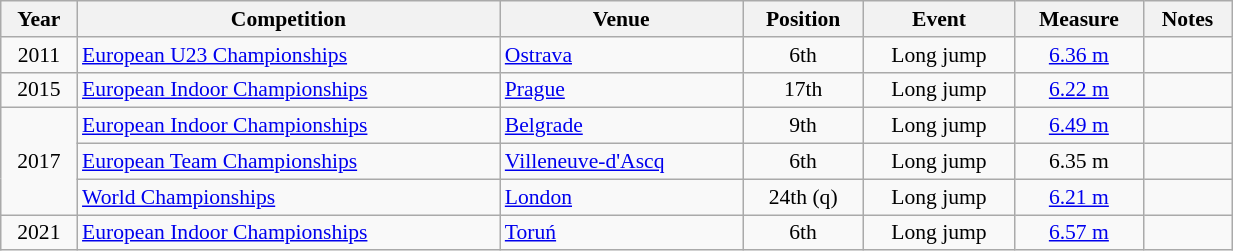<table class="wikitable" width=65% style="font-size:90%; text-align:center;">
<tr>
<th>Year</th>
<th>Competition</th>
<th>Venue</th>
<th>Position</th>
<th>Event</th>
<th>Measure</th>
<th>Notes</th>
</tr>
<tr>
<td>2011</td>
<td align=left><a href='#'>European U23 Championships</a></td>
<td align=left> <a href='#'>Ostrava</a></td>
<td>6th</td>
<td>Long jump</td>
<td><a href='#'>6.36 m</a></td>
<td></td>
</tr>
<tr>
<td>2015</td>
<td align=left><a href='#'>European Indoor Championships</a></td>
<td align=left> <a href='#'>Prague</a></td>
<td>17th</td>
<td>Long jump</td>
<td><a href='#'>6.22 m</a></td>
<td></td>
</tr>
<tr>
<td rowspan=3>2017</td>
<td align=left><a href='#'>European Indoor Championships</a></td>
<td align=left> <a href='#'>Belgrade</a></td>
<td>9th</td>
<td>Long jump</td>
<td><a href='#'>6.49 m</a></td>
<td></td>
</tr>
<tr>
<td align=left><a href='#'>European Team Championships</a></td>
<td align=left> <a href='#'>Villeneuve-d'Ascq</a></td>
<td>6th</td>
<td>Long jump</td>
<td>6.35 m</td>
<td></td>
</tr>
<tr>
<td align=left><a href='#'>World Championships</a></td>
<td align=left> <a href='#'>London</a></td>
<td>24th (q)</td>
<td>Long jump</td>
<td><a href='#'>6.21 m</a></td>
<td></td>
</tr>
<tr>
<td>2021</td>
<td align=left><a href='#'>European Indoor Championships</a></td>
<td align=left> <a href='#'>Toruń</a></td>
<td>6th</td>
<td>Long jump</td>
<td><a href='#'>6.57 m</a></td>
<td></td>
</tr>
</table>
